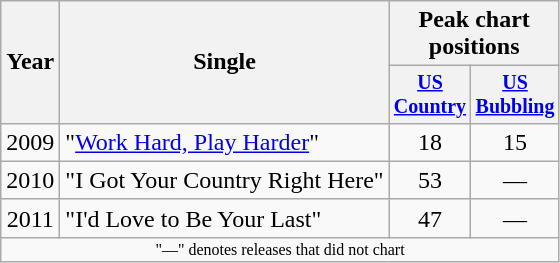<table class="wikitable" style="text-align:center;">
<tr>
<th rowspan="2">Year</th>
<th rowspan="2">Single</th>
<th colspan="2">Peak chart<br>positions</th>
</tr>
<tr style="font-size:smaller;">
<th style="width:45px;"><a href='#'>US Country</a><br></th>
<th style="width:45px;"><a href='#'>US Bubbling</a><br></th>
</tr>
<tr>
<td>2009</td>
<td style="text-align:left;">"<a href='#'>Work Hard, Play Harder</a>"</td>
<td>18</td>
<td>15</td>
</tr>
<tr>
<td>2010</td>
<td style="text-align:left;">"I Got Your Country Right Here"</td>
<td>53</td>
<td>—</td>
</tr>
<tr>
<td>2011</td>
<td style="text-align:left;">"I'd Love to Be Your Last"</td>
<td>47</td>
<td>—</td>
</tr>
<tr>
<td colspan="5" style="font-size:8pt">"—" denotes releases that did not chart</td>
</tr>
</table>
